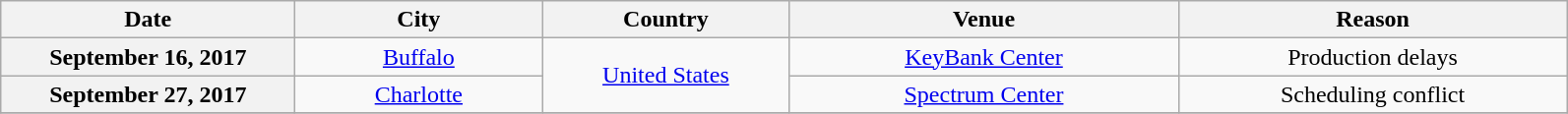<table class="wikitable plainrowheaders" style="text-align:center;">
<tr>
<th scope="col" style="width:12em;">Date</th>
<th scope="col" style="width:10em;">City</th>
<th scope="col" style="width:10em;">Country</th>
<th scope="col" style="width:16em;">Venue</th>
<th scope="col" style="width:16em;">Reason</th>
</tr>
<tr>
<th scope="row" style="text-align:center;">September 16, 2017</th>
<td><a href='#'>Buffalo</a></td>
<td rowspan="2"><a href='#'>United States</a></td>
<td><a href='#'>KeyBank Center</a></td>
<td>Production delays</td>
</tr>
<tr>
<th scope="row" style="text-align:center;">September 27, 2017</th>
<td><a href='#'>Charlotte</a></td>
<td><a href='#'>Spectrum Center</a></td>
<td>Scheduling conflict</td>
</tr>
<tr>
</tr>
</table>
